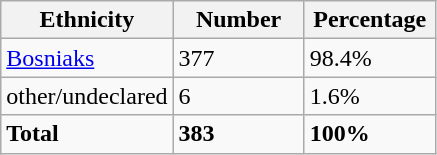<table class="wikitable">
<tr>
<th width="100px">Ethnicity</th>
<th width="80px">Number</th>
<th width="80px">Percentage</th>
</tr>
<tr>
<td><a href='#'>Bosniaks</a></td>
<td>377</td>
<td>98.4%</td>
</tr>
<tr>
<td>other/undeclared</td>
<td>6</td>
<td>1.6%</td>
</tr>
<tr>
<td><strong>Total</strong></td>
<td><strong>383</strong></td>
<td><strong>100%</strong></td>
</tr>
</table>
